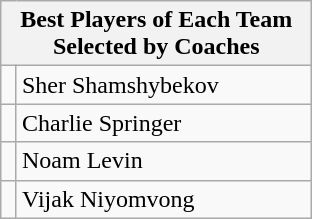<table class="wikitable">
<tr>
<th style="width:200px;" colspan="2">Best Players of Each Team Selected by Coaches</th>
</tr>
<tr>
<td></td>
<td>Sher Shamshybekov</td>
</tr>
<tr>
<td></td>
<td>Charlie Springer</td>
</tr>
<tr>
<td></td>
<td>Noam Levin</td>
</tr>
<tr>
<td></td>
<td>Vijak Niyomvong</td>
</tr>
</table>
